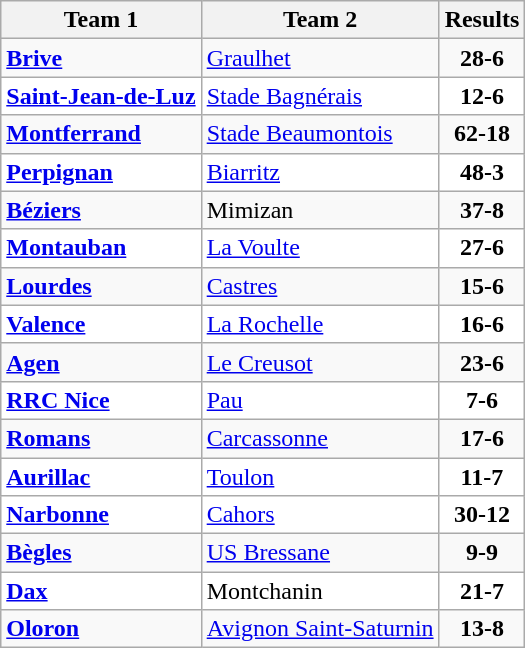<table class="wikitable">
<tr>
<th>Team 1</th>
<th>Team 2</th>
<th>Results</th>
</tr>
<tr>
<td><strong><a href='#'>Brive</a></strong></td>
<td><a href='#'>Graulhet</a></td>
<td align="center"><strong>28-6</strong></td>
</tr>
<tr bgcolor="white">
<td><strong><a href='#'>Saint-Jean-de-Luz</a></strong></td>
<td><a href='#'>Stade Bagnérais</a></td>
<td align="center"><strong>12-6</strong></td>
</tr>
<tr>
<td><strong><a href='#'>Montferrand</a></strong></td>
<td><a href='#'>Stade Beaumontois</a></td>
<td align="center"><strong>62-18</strong></td>
</tr>
<tr bgcolor="white">
<td><strong><a href='#'>Perpignan</a></strong></td>
<td><a href='#'>Biarritz</a></td>
<td align="center"><strong>48-3</strong></td>
</tr>
<tr>
<td><strong><a href='#'>Béziers</a></strong></td>
<td>Mimizan</td>
<td align="center"><strong>37-8</strong></td>
</tr>
<tr bgcolor="white">
<td><strong><a href='#'>Montauban</a></strong></td>
<td><a href='#'>La Voulte</a></td>
<td align="center"><strong>27-6</strong></td>
</tr>
<tr>
<td><strong><a href='#'>Lourdes</a></strong></td>
<td><a href='#'>Castres</a></td>
<td align="center"><strong>15-6</strong></td>
</tr>
<tr bgcolor="white">
<td><strong><a href='#'>Valence</a></strong></td>
<td><a href='#'>La Rochelle</a></td>
<td align="center"><strong>16-6</strong></td>
</tr>
<tr>
<td><strong><a href='#'>Agen</a></strong></td>
<td><a href='#'>Le Creusot</a></td>
<td align="center"><strong>23-6</strong></td>
</tr>
<tr bgcolor="white">
<td><strong><a href='#'>RRC Nice</a></strong></td>
<td><a href='#'>Pau</a></td>
<td align="center"><strong>7-6</strong></td>
</tr>
<tr>
<td><strong><a href='#'>Romans</a></strong></td>
<td><a href='#'>Carcassonne</a></td>
<td align="center"><strong>17-6</strong></td>
</tr>
<tr bgcolor="white">
<td><strong><a href='#'>Aurillac</a></strong></td>
<td><a href='#'>Toulon</a></td>
<td align="center"><strong>11-7</strong></td>
</tr>
<tr bgcolor="white">
<td><strong><a href='#'>Narbonne</a></strong></td>
<td><a href='#'>Cahors</a></td>
<td align="center"><strong>30-12</strong></td>
</tr>
<tr>
<td><strong><a href='#'>Bègles</a></strong></td>
<td><a href='#'>US Bressane</a></td>
<td align="center"><strong>9-9</strong></td>
</tr>
<tr bgcolor="white">
<td><strong><a href='#'>Dax</a></strong></td>
<td>Montchanin</td>
<td align="center"><strong>21-7</strong></td>
</tr>
<tr>
<td><strong><a href='#'>Oloron</a></strong></td>
<td><a href='#'>Avignon Saint-Saturnin</a></td>
<td align="center"><strong>13-8</strong></td>
</tr>
</table>
